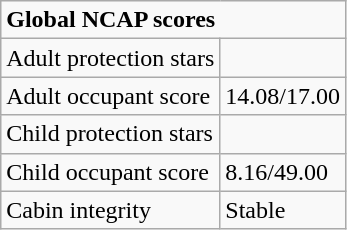<table class="wikitable">
<tr>
<td colspan="2"><strong>Global NCAP scores</strong></td>
</tr>
<tr>
<td>Adult protection stars</td>
<td></td>
</tr>
<tr>
<td>Adult occupant score</td>
<td>14.08/17.00</td>
</tr>
<tr>
<td>Child protection stars</td>
<td></td>
</tr>
<tr>
<td>Child occupant score</td>
<td>8.16/49.00</td>
</tr>
<tr>
<td>Cabin integrity</td>
<td>Stable</td>
</tr>
</table>
